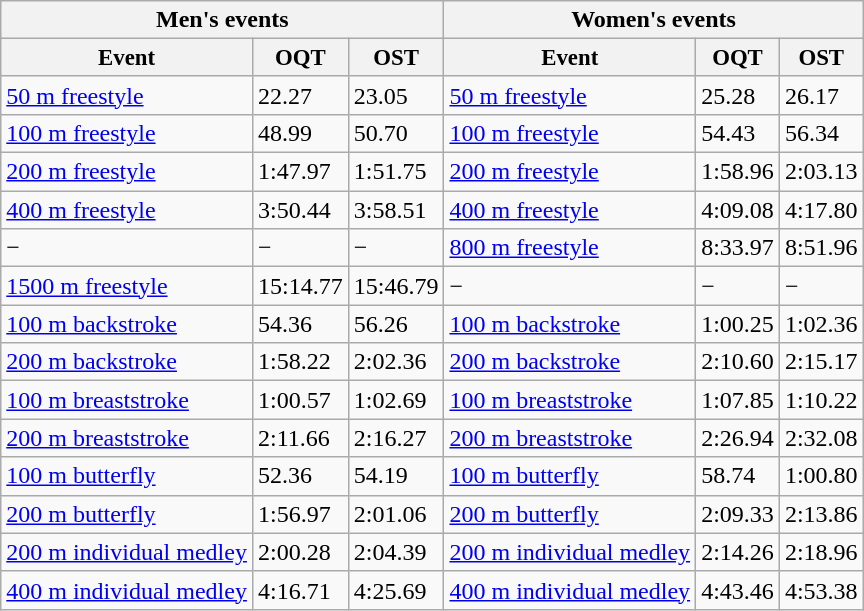<table class="wikitable">
<tr>
<th colspan="3">Men's events</th>
<th colspan="3">Women's events</th>
</tr>
<tr style="font-size:95%">
<th>Event</th>
<th>OQT</th>
<th>OST</th>
<th>Event</th>
<th>OQT</th>
<th>OST</th>
</tr>
<tr>
<td><a href='#'>50 m freestyle</a></td>
<td>22.27</td>
<td>23.05</td>
<td><a href='#'>50 m freestyle</a></td>
<td>25.28</td>
<td>26.17</td>
</tr>
<tr>
<td><a href='#'>100 m freestyle</a></td>
<td>48.99</td>
<td>50.70</td>
<td><a href='#'>100 m freestyle</a></td>
<td>54.43</td>
<td>56.34</td>
</tr>
<tr>
<td><a href='#'>200 m freestyle</a></td>
<td>1:47.97</td>
<td>1:51.75</td>
<td><a href='#'>200 m freestyle</a></td>
<td>1:58.96</td>
<td>2:03.13</td>
</tr>
<tr>
<td><a href='#'>400 m freestyle</a></td>
<td>3:50.44</td>
<td>3:58.51</td>
<td><a href='#'>400 m freestyle</a></td>
<td>4:09.08</td>
<td>4:17.80</td>
</tr>
<tr>
<td>−</td>
<td>−</td>
<td>−</td>
<td><a href='#'>800 m freestyle</a></td>
<td>8:33.97</td>
<td>8:51.96</td>
</tr>
<tr>
<td><a href='#'>1500 m freestyle</a></td>
<td>15:14.77</td>
<td>15:46.79</td>
<td>−</td>
<td>−</td>
<td>−</td>
</tr>
<tr>
<td><a href='#'>100 m backstroke</a></td>
<td>54.36</td>
<td>56.26</td>
<td><a href='#'>100 m backstroke</a></td>
<td>1:00.25</td>
<td>1:02.36</td>
</tr>
<tr>
<td><a href='#'>200 m backstroke</a></td>
<td>1:58.22</td>
<td>2:02.36</td>
<td><a href='#'>200 m backstroke</a></td>
<td>2:10.60</td>
<td>2:15.17</td>
</tr>
<tr>
<td><a href='#'>100 m breaststroke</a></td>
<td>1:00.57</td>
<td>1:02.69</td>
<td><a href='#'>100 m breaststroke</a></td>
<td>1:07.85</td>
<td>1:10.22</td>
</tr>
<tr>
<td><a href='#'>200 m breaststroke</a></td>
<td>2:11.66</td>
<td>2:16.27</td>
<td><a href='#'>200 m breaststroke</a></td>
<td>2:26.94</td>
<td>2:32.08</td>
</tr>
<tr>
<td><a href='#'>100 m butterfly</a></td>
<td>52.36</td>
<td>54.19</td>
<td><a href='#'>100 m butterfly</a></td>
<td>58.74</td>
<td>1:00.80</td>
</tr>
<tr>
<td><a href='#'>200 m butterfly</a></td>
<td>1:56.97</td>
<td>2:01.06</td>
<td><a href='#'>200 m butterfly</a></td>
<td>2:09.33</td>
<td>2:13.86</td>
</tr>
<tr>
<td><a href='#'>200 m individual medley</a></td>
<td>2:00.28</td>
<td>2:04.39</td>
<td><a href='#'>200 m individual medley</a></td>
<td>2:14.26</td>
<td>2:18.96</td>
</tr>
<tr>
<td><a href='#'>400 m individual medley</a></td>
<td>4:16.71</td>
<td>4:25.69</td>
<td><a href='#'>400 m individual medley</a></td>
<td>4:43.46</td>
<td>4:53.38</td>
</tr>
</table>
